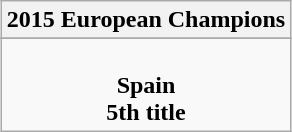<table class="wikitable" style="text-align: center; margin: 0 auto;">
<tr>
<th>2015 European Champions</th>
</tr>
<tr>
</tr>
<tr>
<td><br><strong>Spain</strong><br><strong>5th title</strong></td>
</tr>
</table>
